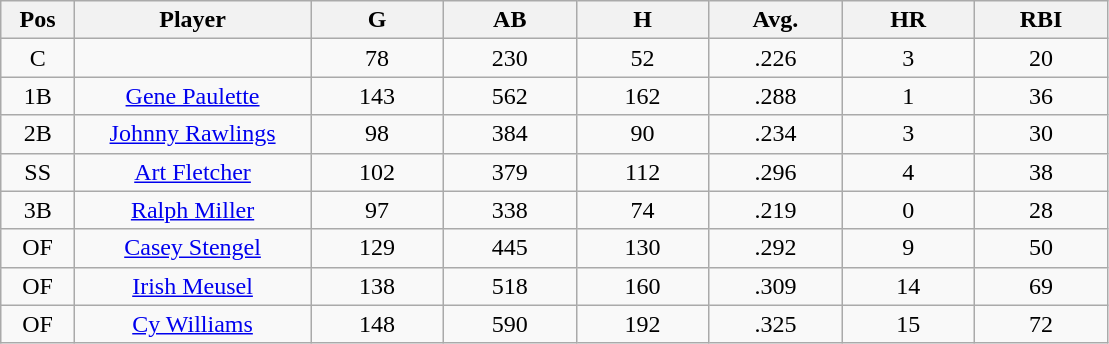<table class="wikitable sortable">
<tr>
<th bgcolor="#DDDDFF" width="5%">Pos</th>
<th bgcolor="#DDDDFF" width="16%">Player</th>
<th bgcolor="#DDDDFF" width="9%">G</th>
<th bgcolor="#DDDDFF" width="9%">AB</th>
<th bgcolor="#DDDDFF" width="9%">H</th>
<th bgcolor="#DDDDFF" width="9%">Avg.</th>
<th bgcolor="#DDDDFF" width="9%">HR</th>
<th bgcolor="#DDDDFF" width="9%">RBI</th>
</tr>
<tr align="center">
<td>C</td>
<td></td>
<td>78</td>
<td>230</td>
<td>52</td>
<td>.226</td>
<td>3</td>
<td>20</td>
</tr>
<tr align="center">
<td>1B</td>
<td><a href='#'>Gene Paulette</a></td>
<td>143</td>
<td>562</td>
<td>162</td>
<td>.288</td>
<td>1</td>
<td>36</td>
</tr>
<tr align=center>
<td>2B</td>
<td><a href='#'>Johnny Rawlings</a></td>
<td>98</td>
<td>384</td>
<td>90</td>
<td>.234</td>
<td>3</td>
<td>30</td>
</tr>
<tr align=center>
<td>SS</td>
<td><a href='#'>Art Fletcher</a></td>
<td>102</td>
<td>379</td>
<td>112</td>
<td>.296</td>
<td>4</td>
<td>38</td>
</tr>
<tr align=center>
<td>3B</td>
<td><a href='#'>Ralph Miller</a></td>
<td>97</td>
<td>338</td>
<td>74</td>
<td>.219</td>
<td>0</td>
<td>28</td>
</tr>
<tr align=center>
<td>OF</td>
<td><a href='#'>Casey Stengel</a></td>
<td>129</td>
<td>445</td>
<td>130</td>
<td>.292</td>
<td>9</td>
<td>50</td>
</tr>
<tr align=center>
<td>OF</td>
<td><a href='#'>Irish Meusel</a></td>
<td>138</td>
<td>518</td>
<td>160</td>
<td>.309</td>
<td>14</td>
<td>69</td>
</tr>
<tr align=center>
<td>OF</td>
<td><a href='#'>Cy Williams</a></td>
<td>148</td>
<td>590</td>
<td>192</td>
<td>.325</td>
<td>15</td>
<td>72</td>
</tr>
</table>
